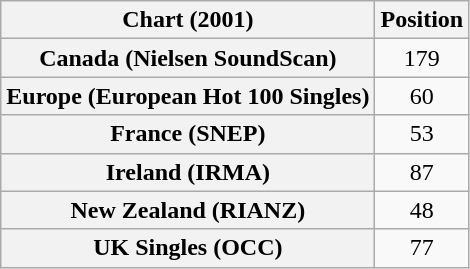<table class="wikitable sortable plainrowheaders" style="text-align:center">
<tr>
<th>Chart (2001)</th>
<th>Position</th>
</tr>
<tr>
<th scope="row">Canada (Nielsen SoundScan)</th>
<td>179</td>
</tr>
<tr>
<th scope="row">Europe (European Hot 100 Singles)</th>
<td>60</td>
</tr>
<tr>
<th scope="row">France (SNEP)</th>
<td>53</td>
</tr>
<tr>
<th scope="row">Ireland (IRMA)</th>
<td>87</td>
</tr>
<tr>
<th scope="row">New Zealand (RIANZ)</th>
<td>48</td>
</tr>
<tr>
<th scope="row">UK Singles (OCC)</th>
<td>77</td>
</tr>
</table>
